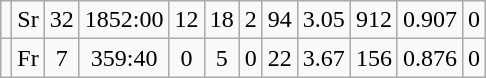<table class="wikitable sortable" style="text-align:center">
<tr>
<td align=left></td>
<td>Sr</td>
<td>32</td>
<td>1852:00</td>
<td>12</td>
<td>18</td>
<td>2</td>
<td>94</td>
<td>3.05</td>
<td>912</td>
<td>0.907</td>
<td>0</td>
</tr>
<tr>
<td align=left></td>
<td>Fr</td>
<td>7</td>
<td>359:40</td>
<td>0</td>
<td>5</td>
<td>0</td>
<td>22</td>
<td>3.67</td>
<td>156</td>
<td>0.876</td>
<td>0</td>
</tr>
</table>
